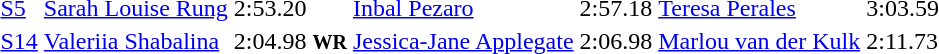<table>
<tr>
<td><a href='#'>S5</a></td>
<td><a href='#'>Sarah Louise Rung</a><br></td>
<td>2:53.20</td>
<td><a href='#'>Inbal Pezaro</a><br></td>
<td>2:57.18</td>
<td><a href='#'>Teresa Perales</a><br></td>
<td>3:03.59</td>
</tr>
<tr>
<td><a href='#'>S14</a></td>
<td><a href='#'>Valeriia Shabalina</a><br></td>
<td>2:04.98 <small><strong>WR</strong></small></td>
<td><a href='#'>Jessica-Jane Applegate</a><br></td>
<td>2:06.98</td>
<td><a href='#'>Marlou van der Kulk</a><br></td>
<td>2:11.73</td>
</tr>
</table>
